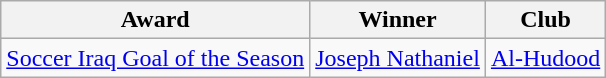<table class="wikitable">
<tr>
<th>Award</th>
<th>Winner</th>
<th>Club</th>
</tr>
<tr>
<td><a href='#'>Soccer Iraq Goal of the Season</a></td>
<td> <a href='#'>Joseph Nathaniel</a></td>
<td><a href='#'>Al-Hudood</a></td>
</tr>
</table>
